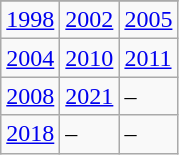<table class="wikitable">
<tr>
</tr>
<tr>
<td><a href='#'>1998</a></td>
<td><a href='#'>2002</a></td>
<td><a href='#'>2005</a></td>
</tr>
<tr>
<td><a href='#'>2004</a></td>
<td><a href='#'>2010</a></td>
<td><a href='#'>2011</a></td>
</tr>
<tr>
<td><a href='#'>2008</a></td>
<td><a href='#'>2021</a></td>
<td>–</td>
</tr>
<tr>
<td><a href='#'>2018</a></td>
<td>–</td>
<td>–</td>
</tr>
</table>
